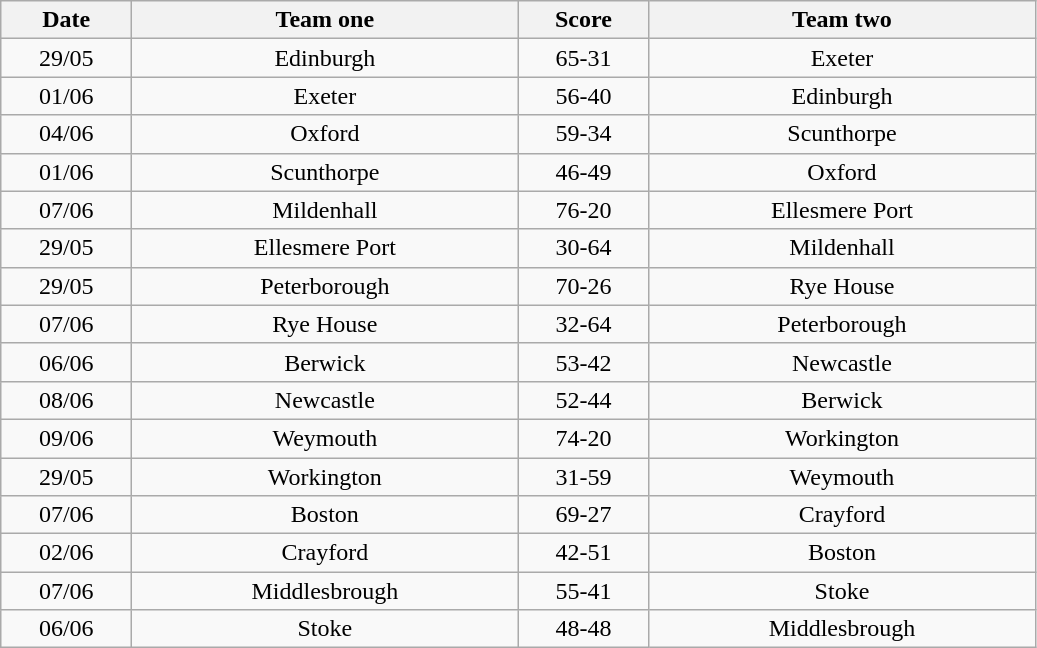<table class="wikitable" style="text-align: center">
<tr>
<th width=80>Date</th>
<th width=250>Team one</th>
<th width=80>Score</th>
<th width=250>Team two</th>
</tr>
<tr>
<td>29/05</td>
<td>Edinburgh</td>
<td>65-31</td>
<td>Exeter</td>
</tr>
<tr>
<td>01/06</td>
<td>Exeter</td>
<td>56-40</td>
<td>Edinburgh</td>
</tr>
<tr>
<td>04/06</td>
<td>Oxford</td>
<td>59-34</td>
<td>Scunthorpe</td>
</tr>
<tr>
<td>01/06</td>
<td>Scunthorpe</td>
<td>46-49</td>
<td>Oxford</td>
</tr>
<tr>
<td>07/06</td>
<td>Mildenhall</td>
<td>76-20</td>
<td>Ellesmere Port</td>
</tr>
<tr>
<td>29/05</td>
<td>Ellesmere Port</td>
<td>30-64</td>
<td>Mildenhall</td>
</tr>
<tr>
<td>29/05</td>
<td>Peterborough</td>
<td>70-26</td>
<td>Rye House</td>
</tr>
<tr>
<td>07/06</td>
<td>Rye House</td>
<td>32-64</td>
<td>Peterborough</td>
</tr>
<tr>
<td>06/06</td>
<td>Berwick</td>
<td>53-42</td>
<td>Newcastle</td>
</tr>
<tr>
<td>08/06</td>
<td>Newcastle</td>
<td>52-44</td>
<td>Berwick</td>
</tr>
<tr>
<td>09/06</td>
<td>Weymouth</td>
<td>74-20</td>
<td>Workington</td>
</tr>
<tr>
<td>29/05</td>
<td>Workington</td>
<td>31-59</td>
<td>Weymouth</td>
</tr>
<tr>
<td>07/06</td>
<td>Boston</td>
<td>69-27</td>
<td>Crayford</td>
</tr>
<tr>
<td>02/06</td>
<td>Crayford</td>
<td>42-51</td>
<td>Boston</td>
</tr>
<tr>
<td>07/06</td>
<td>Middlesbrough</td>
<td>55-41</td>
<td>Stoke</td>
</tr>
<tr>
<td>06/06</td>
<td>Stoke</td>
<td>48-48</td>
<td>Middlesbrough</td>
</tr>
</table>
